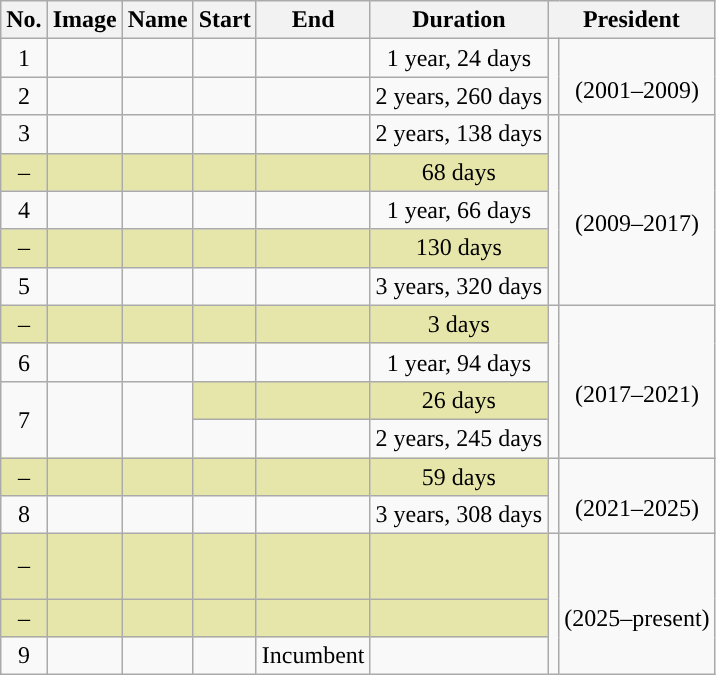<table class="wikitable sortable" style="text-align:center">
<tr>
<th>No.</th>
<th class=unsortable>Image</th>
<th>Name</th>
<th>Start</th>
<th>End</th>
<th>Duration</th>
<th colspan="2">President</th>
</tr>
<tr>
<td>1</td>
<td></td>
<td></td>
<td></td>
<td></td>
<td>1 year, 24 days</td>
<td rowspan="2" style="background: "></td>
<td rowspan=2><br>(2001–2009)</td>
</tr>
<tr>
<td>2</td>
<td></td>
<td></td>
<td></td>
<td></td>
<td>2 years, 260 days</td>
</tr>
<tr>
<td>3</td>
<td></td>
<td></td>
<td></td>
<td></td>
<td>2 years, 138 days</td>
<td rowspan="5" style="background: "></td>
<td rowspan=5><br>(2009–2017)</td>
</tr>
<tr>
<td style="background:#e6e6aa;">–</td>
<td style="background:#e6e6aa;"></td>
<td style="background:#e6e6aa;"><br></td>
<td style="background:#e6e6aa;"></td>
<td style="background:#e6e6aa;"></td>
<td style="background:#e6e6aa;">68 days</td>
</tr>
<tr>
<td>4</td>
<td></td>
<td></td>
<td></td>
<td></td>
<td>1 year, 66 days</td>
</tr>
<tr>
<td style="background:#e6e6aa;">–</td>
<td style="background:#e6e6aa;"></td>
<td style="background:#e6e6aa;"><br></td>
<td style="background:#e6e6aa;"></td>
<td style="background:#e6e6aa;"></td>
<td style="background:#e6e6aa;">130 days</td>
</tr>
<tr>
<td>5</td>
<td></td>
<td></td>
<td></td>
<td></td>
<td>3 years, 320 days</td>
</tr>
<tr>
<td style="background:#e6e6aa;">–</td>
<td style="background:#e6e6aa;"></td>
<td style="background:#e6e6aa;"><br></td>
<td style="background:#e6e6aa;"></td>
<td style="background:#e6e6aa;"></td>
<td style="background:#e6e6aa;">3 days</td>
<td rowspan="4" style="background: "></td>
<td rowspan=4><br>(2017–2021)</td>
</tr>
<tr>
<td>6</td>
<td></td>
<td></td>
<td></td>
<td></td>
<td>1 year, 94 days</td>
</tr>
<tr>
<td rowspan=2>7</td>
<td rowspan=2></td>
<td rowspan=2></td>
<td style="background:#e6e6aa;"></td>
<td style="background:#e6e6aa;"></td>
<td style="background:#e6e6aa;">26 days</td>
</tr>
<tr>
<td></td>
<td></td>
<td>2 years, 245 days</td>
</tr>
<tr>
<td style="background:#e6e6aa;">–</td>
<td style="background:#e6e6aa;"></td>
<td style="background:#e6e6aa;"><br></td>
<td style="background:#e6e6aa;"></td>
<td style="background:#e6e6aa;"></td>
<td style="background:#e6e6aa;">59 days</td>
<td rowspan="2" style="background: "></td>
<td rowspan=2><br>(2021–2025)</td>
</tr>
<tr>
<td>8</td>
<td></td>
<td></td>
<td></td>
<td></td>
<td>3 years, 308 days</td>
</tr>
<tr>
<td style="background:#e6e6aa;">–</td>
<td style="background:#e6e6aa;"></td>
<td style="background:#e6e6aa;"><br><br></td>
<td style="background:#e6e6aa;"></td>
<td style="background:#e6e6aa;"></td>
<td style="background:#e6e6aa;"></td>
<td rowspan="3" style="background: "></td>
<td rowspan=3><br>(2025–present)</td>
</tr>
<tr>
<td style="background:#e6e6aa;">–</td>
<td style="background:#e6e6aa;"></td>
<td style="background:#e6e6aa;"><br></td>
<td style="background:#e6e6aa;"></td>
<td style="background:#e6e6aa;"></td>
<td style="background:#e6e6aa;"></td>
</tr>
<tr>
<td>9</td>
<td></td>
<td></td>
<td></td>
<td>Incumbent</td>
<td></td>
</tr>
</table>
